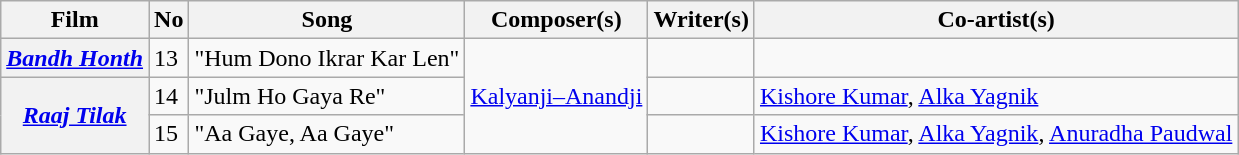<table class="wikitable">
<tr>
<th>Film</th>
<th><strong>No</strong></th>
<th>Song</th>
<th>Composer(s)</th>
<th>Writer(s)</th>
<th>Co-artist(s)</th>
</tr>
<tr>
<th><a href='#'><em>Bandh Honth</em></a></th>
<td>13</td>
<td>"Hum Dono Ikrar Kar Len"</td>
<td rowspan="3"><a href='#'>Kalyanji–Anandji</a></td>
<td></td>
<td></td>
</tr>
<tr>
<th rowspan="2"><em><a href='#'>Raaj Tilak</a></em></th>
<td>14</td>
<td>"Julm Ho Gaya Re"</td>
<td></td>
<td><a href='#'>Kishore Kumar</a>, <a href='#'>Alka Yagnik</a></td>
</tr>
<tr>
<td>15</td>
<td>"Aa Gaye, Aa Gaye"</td>
<td></td>
<td><a href='#'>Kishore Kumar</a>, <a href='#'>Alka Yagnik</a>, <a href='#'>Anuradha Paudwal</a></td>
</tr>
</table>
